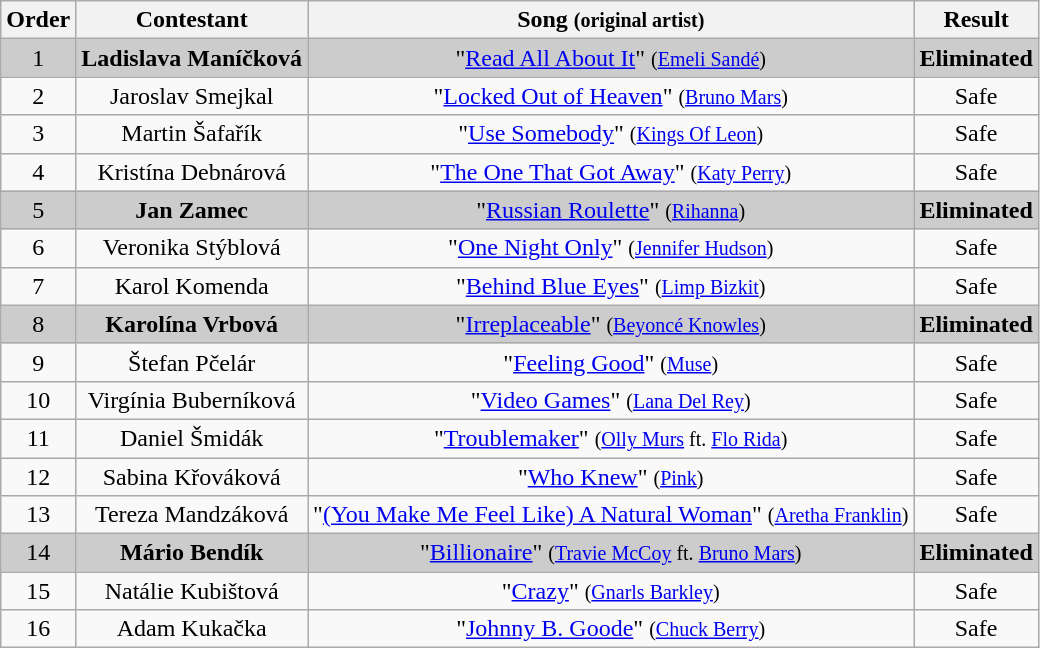<table class="wikitable plainrowheaders" style="text-align:center;">
<tr>
<th scope="col">Order</th>
<th scope="col">Contestant</th>
<th scope="col">Song <small>(original artist)</small></th>
<th scope="col">Result</th>
</tr>
<tr style="background:#ccc;">
<td>1</td>
<td><strong>Ladislava Maníčková</strong></td>
<td>"<a href='#'>Read All About It</a>" <small>(<a href='#'>Emeli Sandé</a>)</small></td>
<td><strong>Eliminated</strong></td>
</tr>
<tr>
<td>2</td>
<td>Jaroslav Smejkal</td>
<td>"<a href='#'>Locked Out of Heaven</a>" <small>(<a href='#'>Bruno Mars</a>)</small></td>
<td>Safe</td>
</tr>
<tr>
<td>3</td>
<td>Martin Šafařík</td>
<td>"<a href='#'>Use Somebody</a>" <small>(<a href='#'>Kings Of Leon</a>)</small></td>
<td>Safe</td>
</tr>
<tr>
<td>4</td>
<td>Kristína Debnárová</td>
<td>"<a href='#'>The One That Got Away</a>" <small>(<a href='#'>Katy Perry</a>)</small></td>
<td>Safe</td>
</tr>
<tr style="background:#ccc;">
<td>5</td>
<td><strong>Jan Zamec</strong></td>
<td>"<a href='#'>Russian Roulette</a>" <small>(<a href='#'>Rihanna</a>)</small></td>
<td><strong>Eliminated</strong></td>
</tr>
<tr>
<td>6</td>
<td>Veronika Stýblová</td>
<td>"<a href='#'>One Night Only</a>" <small>(<a href='#'>Jennifer Hudson</a>)</small></td>
<td>Safe</td>
</tr>
<tr>
<td>7</td>
<td>Karol Komenda</td>
<td>"<a href='#'>Behind Blue Eyes</a>" <small>(<a href='#'>Limp Bizkit</a>)</small></td>
<td>Safe</td>
</tr>
<tr style="background:#ccc;">
<td>8</td>
<td><strong>Karolína Vrbová</strong></td>
<td>"<a href='#'>Irreplaceable</a>" <small>(<a href='#'>Beyoncé Knowles</a>)</small></td>
<td><strong>Eliminated</strong></td>
</tr>
<tr>
<td>9</td>
<td>Štefan Pčelár</td>
<td>"<a href='#'>Feeling Good</a>" <small>(<a href='#'>Muse</a>)</small></td>
<td>Safe</td>
</tr>
<tr s>
<td>10</td>
<td>Virgínia Buberníková</td>
<td>"<a href='#'>Video Games</a>" <small>(<a href='#'>Lana Del Rey</a>)</small></td>
<td>Safe</td>
</tr>
<tr>
<td>11</td>
<td>Daniel Šmidák</td>
<td>"<a href='#'>Troublemaker</a>" <small>(<a href='#'>Olly Murs</a> ft. <a href='#'>Flo Rida</a>)</small></td>
<td>Safe</td>
</tr>
<tr>
<td>12</td>
<td>Sabina Křováková</td>
<td>"<a href='#'>Who Knew</a>" <small>(<a href='#'>Pink</a>)</small></td>
<td>Safe</td>
</tr>
<tr>
<td>13</td>
<td>Tereza Mandzáková</td>
<td>"<a href='#'>(You Make Me Feel Like) A Natural Woman</a>" <small>(<a href='#'>Aretha Franklin</a>)</small></td>
<td>Safe</td>
</tr>
<tr style="background:#ccc;">
<td>14</td>
<td><strong>Mário Bendík</strong></td>
<td>"<a href='#'>Billionaire</a>" <small>(<a href='#'>Travie McCoy</a> ft. <a href='#'>Bruno Mars</a>)</small></td>
<td><strong>Eliminated</strong></td>
</tr>
<tr>
<td>15</td>
<td>Natálie Kubištová</td>
<td>"<a href='#'>Crazy</a>" <small>(<a href='#'>Gnarls Barkley</a>)</small></td>
<td>Safe</td>
</tr>
<tr>
<td>16</td>
<td>Adam Kukačka</td>
<td>"<a href='#'>Johnny B. Goode</a>" <small>(<a href='#'>Chuck Berry</a>)</small></td>
<td>Safe</td>
</tr>
</table>
